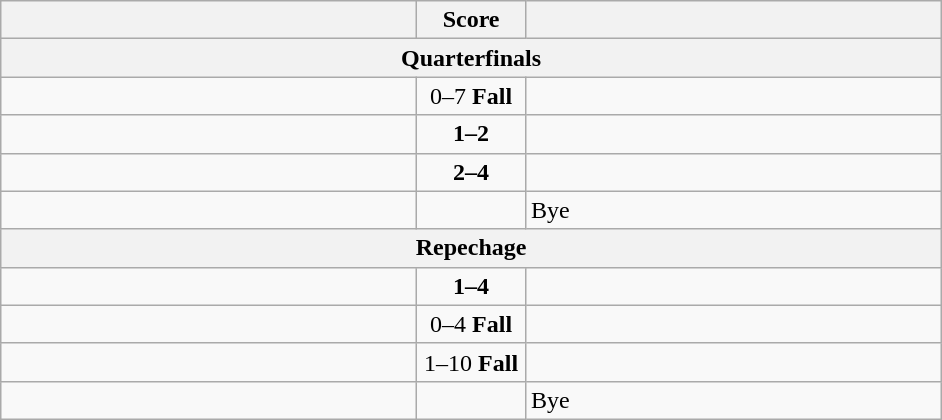<table class="wikitable" style="text-align: left;">
<tr>
<th align="right" width="270"></th>
<th width="65">Score</th>
<th align="left" width="270"></th>
</tr>
<tr>
<th colspan="3">Quarterfinals</th>
</tr>
<tr>
<td></td>
<td align=center>0–7 <strong>Fall</strong></td>
<td><strong></strong></td>
</tr>
<tr>
<td></td>
<td align=center><strong>1–2</strong></td>
<td><strong></strong></td>
</tr>
<tr>
<td></td>
<td align=center><strong>2–4</strong></td>
<td><strong></strong></td>
</tr>
<tr>
<td><strong></strong></td>
<td></td>
<td>Bye</td>
</tr>
<tr>
<th colspan="3">Repechage</th>
</tr>
<tr>
<td></td>
<td align=center><strong>1–4</strong></td>
<td><strong></strong></td>
</tr>
<tr>
<td></td>
<td align=center>0–4 <strong>Fall</strong></td>
<td><strong></strong></td>
</tr>
<tr>
<td></td>
<td align=center>1–10 <strong>Fall</strong></td>
<td><strong></strong></td>
</tr>
<tr>
<td><strong></strong></td>
<td></td>
<td>Bye</td>
</tr>
</table>
